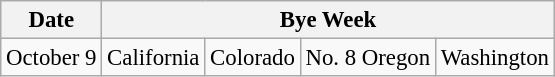<table class="wikitable" style="font-size:95%;">
<tr>
<th>Date</th>
<th colspan="4">Bye Week</th>
</tr>
<tr>
<td>October 9</td>
<td>California</td>
<td>Colorado</td>
<td>No. 8 Oregon</td>
<td>Washington</td>
</tr>
</table>
